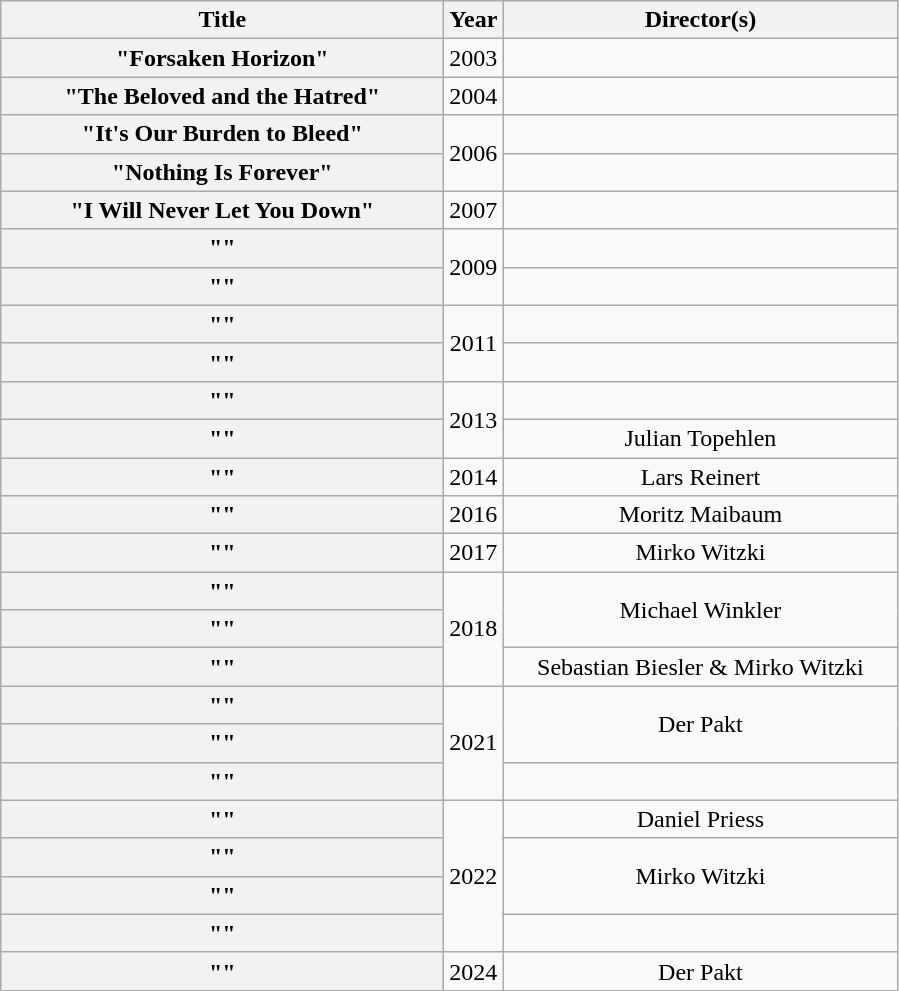<table class="wikitable plainrowheaders" style="text-align:center;">
<tr>
<th scope="col" style="width:18em;">Title</th>
<th scope="col">Year</th>
<th scope="col" style="width:16em;">Director(s)</th>
</tr>
<tr>
<th scope="row">"Forsaken Horizon"</th>
<td>2003</td>
<td></td>
</tr>
<tr>
<th scope="row">"The Beloved and the Hatred"</th>
<td>2004</td>
<td></td>
</tr>
<tr>
<th scope="row">"It's Our Burden to Bleed"</th>
<td rowspan="2">2006</td>
<td></td>
</tr>
<tr>
<th scope="row">"Nothing Is Forever"</th>
<td></td>
</tr>
<tr>
<th scope="row">"I Will Never Let You Down"</th>
<td>2007</td>
<td></td>
</tr>
<tr>
<th scope="row">""</th>
<td rowspan="2">2009</td>
<td></td>
</tr>
<tr>
<th scope="row">""</th>
<td></td>
</tr>
<tr>
<th scope="row">""</th>
<td rowspan="2">2011</td>
<td></td>
</tr>
<tr>
<th scope="row">""</th>
<td></td>
</tr>
<tr>
<th scope="row">""</th>
<td rowspan="2">2013</td>
<td></td>
</tr>
<tr>
<th scope="row">""</th>
<td>Julian Topehlen</td>
</tr>
<tr>
<th scope="row">""</th>
<td>2014</td>
<td>Lars Reinert</td>
</tr>
<tr>
<th scope="row">""</th>
<td>2016</td>
<td>Moritz Maibaum</td>
</tr>
<tr>
<th scope="row">""</th>
<td>2017</td>
<td>Mirko Witzki</td>
</tr>
<tr>
<th scope="row">""</th>
<td rowspan="3">2018</td>
<td rowspan="2">Michael Winkler</td>
</tr>
<tr>
<th scope="row">""</th>
</tr>
<tr>
<th scope="row">""</th>
<td>Sebastian Biesler & Mirko Witzki</td>
</tr>
<tr>
<th scope="row">""</th>
<td rowspan="3">2021</td>
<td rowspan="2">Der Pakt</td>
</tr>
<tr>
<th scope="row">""</th>
</tr>
<tr>
<th scope="row">""</th>
<td></td>
</tr>
<tr>
<th scope="row">""</th>
<td rowspan="4">2022</td>
<td>Daniel Priess</td>
</tr>
<tr>
<th scope="row">""</th>
<td rowspan="2">Mirko Witzki</td>
</tr>
<tr>
<th scope="row">""</th>
</tr>
<tr>
<th scope="row">""</th>
<td></td>
</tr>
<tr>
<th scope="row">""</th>
<td>2024</td>
<td>Der Pakt</td>
</tr>
</table>
